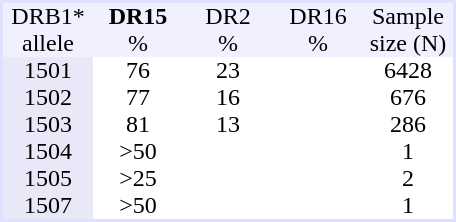<table border="0" cellspacing="0" cellpadding="0" align="left" style="text-align:center; background:#ffffff; margin-right: 1em; border:2px #e0e0ff solid;">
<tr style="background:#f0f0ff">
<td style="width:60px">DRB1*</td>
<td style="width:60px"><strong>DR15</strong></td>
<td style="width:60px">DR2</td>
<td style="width:60px">DR16</td>
<td style="width:60px">Sample</td>
</tr>
<tr style="background:#f0f0ff">
<td>allele</td>
<td>%</td>
<td>%</td>
<td>%</td>
<td>size (N)</td>
</tr>
<tr>
<td style = "background:#e8e8f8">1501</td>
<td>76</td>
<td>23</td>
<td></td>
<td>6428</td>
</tr>
<tr>
<td style = "background:#e8e8f8">1502</td>
<td>77</td>
<td>16</td>
<td></td>
<td>676</td>
</tr>
<tr>
<td style = "background:#e8e8f8">1503</td>
<td>81</td>
<td>13</td>
<td></td>
<td>286</td>
</tr>
<tr>
<td style = "background:#e8e8f8">1504</td>
<td>>50</td>
<td></td>
<td></td>
<td>1</td>
</tr>
<tr>
<td style = "background:#e8e8f8">1505</td>
<td>>25</td>
<td></td>
<td></td>
<td>2</td>
</tr>
<tr>
<td style = "background:#e8e8f8">1507</td>
<td>>50</td>
<td></td>
<td></td>
<td>1</td>
</tr>
<tr>
</tr>
</table>
